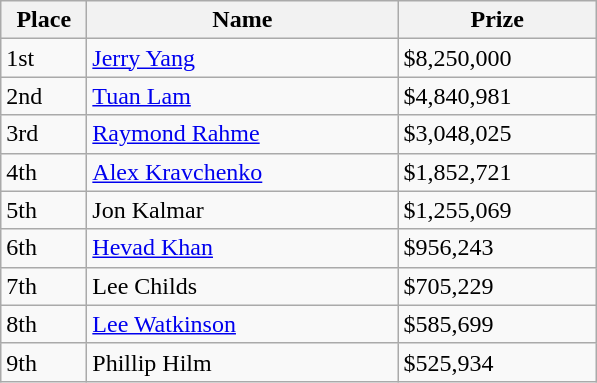<table class="wikitable">
<tr>
<th width="50">Place</th>
<th style="width:200px;">Name</th>
<th style="width:125px;">Prize</th>
</tr>
<tr>
<td>1st</td>
<td><a href='#'>Jerry Yang</a></td>
<td>$8,250,000</td>
</tr>
<tr>
<td>2nd</td>
<td><a href='#'>Tuan Lam</a></td>
<td>$4,840,981</td>
</tr>
<tr>
<td>3rd</td>
<td><a href='#'>Raymond Rahme</a></td>
<td>$3,048,025</td>
</tr>
<tr>
<td>4th</td>
<td><a href='#'>Alex Kravchenko</a></td>
<td>$1,852,721</td>
</tr>
<tr>
<td>5th</td>
<td>Jon Kalmar</td>
<td>$1,255,069</td>
</tr>
<tr>
<td>6th</td>
<td><a href='#'>Hevad Khan</a></td>
<td>$956,243</td>
</tr>
<tr>
<td>7th</td>
<td>Lee Childs</td>
<td>$705,229</td>
</tr>
<tr>
<td>8th</td>
<td><a href='#'>Lee Watkinson</a></td>
<td>$585,699</td>
</tr>
<tr>
<td>9th</td>
<td>Phillip Hilm</td>
<td>$525,934</td>
</tr>
</table>
